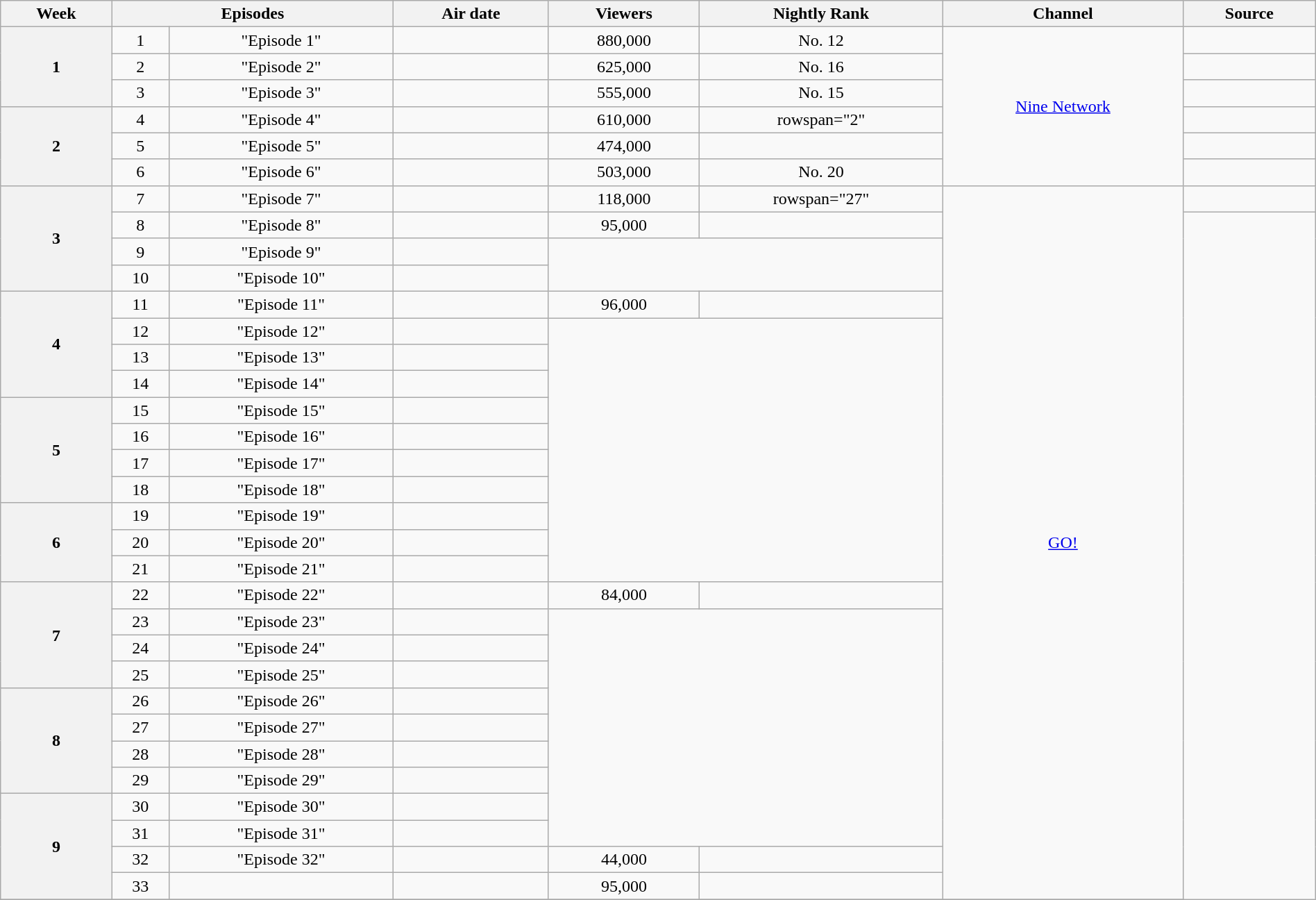<table class="wikitable sortable" style="margin:auto; text-align:center; width:100%;">
<tr>
<th>Week</th>
<th colspan="2">Episodes</th>
<th>Air date</th>
<th>Viewers</th>
<th>Nightly Rank</th>
<th>Channel</th>
<th>Source</th>
</tr>
<tr>
<th rowspan="3">1</th>
<td>1</td>
<td>"Episode 1"</td>
<td></td>
<td>880,000</td>
<td>No. 12</td>
<td rowspan="6"><a href='#'>Nine Network</a></td>
<td></td>
</tr>
<tr>
<td>2</td>
<td>"Episode 2"</td>
<td></td>
<td>625,000</td>
<td>No. 16</td>
<td></td>
</tr>
<tr>
<td>3</td>
<td>"Episode 3"</td>
<td></td>
<td>555,000</td>
<td>No. 15</td>
<td></td>
</tr>
<tr>
<th rowspan="3">2</th>
<td>4</td>
<td>"Episode 4"</td>
<td></td>
<td>610,000</td>
<td>rowspan="2" </td>
<td></td>
</tr>
<tr>
<td>5</td>
<td>"Episode 5"</td>
<td></td>
<td>474,000</td>
<td></td>
</tr>
<tr>
<td>6</td>
<td>"Episode 6"</td>
<td></td>
<td>503,000</td>
<td>No. 20</td>
<td></td>
</tr>
<tr>
<th rowspan="4">3</th>
<td>7</td>
<td>"Episode 7"</td>
<td></td>
<td>118,000</td>
<td>rowspan="27" </td>
<td rowspan="27"><a href='#'>GO!</a></td>
<td></td>
</tr>
<tr>
<td>8</td>
<td>"Episode 8"</td>
<td></td>
<td>95,000</td>
<td></td>
</tr>
<tr>
<td>9</td>
<td>"Episode 9"</td>
<td></td>
</tr>
<tr>
<td>10</td>
<td>"Episode 10"</td>
<td></td>
</tr>
<tr>
<th rowspan="4">4</th>
<td>11</td>
<td>"Episode 11"</td>
<td></td>
<td>96,000</td>
<td></td>
</tr>
<tr>
<td>12</td>
<td>"Episode 12"</td>
<td></td>
</tr>
<tr>
<td>13</td>
<td>"Episode 13"</td>
<td></td>
</tr>
<tr>
<td>14</td>
<td>"Episode 14"</td>
<td></td>
</tr>
<tr>
<th rowspan="4">5</th>
<td>15</td>
<td>"Episode 15"</td>
<td></td>
</tr>
<tr>
<td>16</td>
<td>"Episode 16"</td>
<td></td>
</tr>
<tr>
<td>17</td>
<td>"Episode 17"</td>
<td></td>
</tr>
<tr>
<td>18</td>
<td>"Episode 18"</td>
<td></td>
</tr>
<tr>
<th rowspan="3">6</th>
<td>19</td>
<td>"Episode 19"</td>
<td></td>
</tr>
<tr>
<td>20</td>
<td>"Episode 20"</td>
<td></td>
</tr>
<tr>
<td>21</td>
<td>"Episode 21"</td>
<td></td>
</tr>
<tr>
<th rowspan="4">7</th>
<td>22</td>
<td>"Episode 22"</td>
<td></td>
<td>84,000</td>
<td></td>
</tr>
<tr>
<td>23</td>
<td>"Episode 23"</td>
<td></td>
</tr>
<tr>
<td>24</td>
<td>"Episode 24"</td>
<td></td>
</tr>
<tr>
<td>25</td>
<td>"Episode 25"</td>
<td></td>
</tr>
<tr>
<th rowspan="4">8</th>
<td>26</td>
<td>"Episode 26"</td>
<td></td>
</tr>
<tr>
<td>27</td>
<td>"Episode 27"</td>
<td></td>
</tr>
<tr>
<td>28</td>
<td>"Episode 28"</td>
<td></td>
</tr>
<tr>
<td>29</td>
<td>"Episode 29"</td>
<td></td>
</tr>
<tr>
<th rowspan="4">9</th>
<td>30</td>
<td>"Episode 30"</td>
<td></td>
</tr>
<tr>
<td>31</td>
<td>"Episode 31"</td>
<td></td>
</tr>
<tr>
<td>32</td>
<td>"Episode 32"</td>
<td></td>
<td>44,000</td>
<td></td>
</tr>
<tr>
<td>33</td>
<td></td>
<td></td>
<td>95,000</td>
<td></td>
</tr>
<tr>
</tr>
</table>
